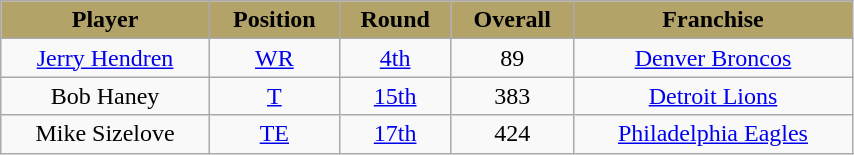<table class="wikitable" style="text-align:center" width="45%">
<tr align="center"  style="background:#B3A369;color:black;">
<td><strong>Player</strong></td>
<td><strong>Position</strong></td>
<td><strong>Round</strong></td>
<td><strong>Overall</strong></td>
<td><strong>Franchise</strong></td>
</tr>
<tr>
<td><a href='#'>Jerry Hendren</a></td>
<td><a href='#'>WR</a></td>
<td><a href='#'>4th</a></td>
<td>89</td>
<td><a href='#'>Denver Broncos</a></td>
</tr>
<tr>
<td>Bob Haney</td>
<td><a href='#'>T</a></td>
<td><a href='#'>15th</a></td>
<td>383</td>
<td><a href='#'>Detroit Lions</a></td>
</tr>
<tr>
<td>Mike Sizelove</td>
<td><a href='#'>TE</a></td>
<td><a href='#'>17th</a></td>
<td>424</td>
<td><a href='#'>Philadelphia Eagles</a></td>
</tr>
</table>
